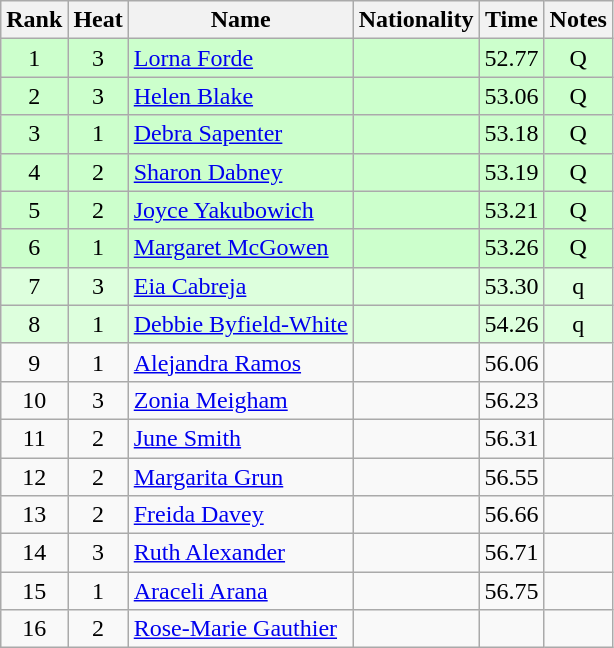<table class="wikitable sortable" style="text-align:center">
<tr>
<th>Rank</th>
<th>Heat</th>
<th>Name</th>
<th>Nationality</th>
<th>Time</th>
<th>Notes</th>
</tr>
<tr bgcolor=ccffcc>
<td>1</td>
<td>3</td>
<td align=left><a href='#'>Lorna Forde</a></td>
<td align=left></td>
<td>52.77</td>
<td>Q</td>
</tr>
<tr bgcolor=ccffcc>
<td>2</td>
<td>3</td>
<td align=left><a href='#'>Helen Blake</a></td>
<td align=left></td>
<td>53.06</td>
<td>Q</td>
</tr>
<tr bgcolor=ccffcc>
<td>3</td>
<td>1</td>
<td align=left><a href='#'>Debra Sapenter</a></td>
<td align=left></td>
<td>53.18</td>
<td>Q</td>
</tr>
<tr bgcolor=ccffcc>
<td>4</td>
<td>2</td>
<td align=left><a href='#'>Sharon Dabney</a></td>
<td align=left></td>
<td>53.19</td>
<td>Q</td>
</tr>
<tr bgcolor=ccffcc>
<td>5</td>
<td>2</td>
<td align=left><a href='#'>Joyce Yakubowich</a></td>
<td align=left></td>
<td>53.21</td>
<td>Q</td>
</tr>
<tr bgcolor=ccffcc>
<td>6</td>
<td>1</td>
<td align=left><a href='#'>Margaret McGowen</a></td>
<td align=left></td>
<td>53.26</td>
<td>Q</td>
</tr>
<tr bgcolor=ddffdd>
<td>7</td>
<td>3</td>
<td align=left><a href='#'>Eia Cabreja</a></td>
<td align=left></td>
<td>53.30</td>
<td>q</td>
</tr>
<tr bgcolor=ddffdd>
<td>8</td>
<td>1</td>
<td align=left><a href='#'>Debbie Byfield-White</a></td>
<td align=left></td>
<td>54.26</td>
<td>q</td>
</tr>
<tr>
<td>9</td>
<td>1</td>
<td align=left><a href='#'>Alejandra Ramos</a></td>
<td align=left></td>
<td>56.06</td>
<td></td>
</tr>
<tr>
<td>10</td>
<td>3</td>
<td align=left><a href='#'>Zonia Meigham</a></td>
<td align=left></td>
<td>56.23</td>
<td></td>
</tr>
<tr>
<td>11</td>
<td>2</td>
<td align=left><a href='#'>June Smith</a></td>
<td align=left></td>
<td>56.31</td>
<td></td>
</tr>
<tr>
<td>12</td>
<td>2</td>
<td align=left><a href='#'>Margarita Grun</a></td>
<td align=left></td>
<td>56.55</td>
<td></td>
</tr>
<tr>
<td>13</td>
<td>2</td>
<td align=left><a href='#'>Freida Davey</a></td>
<td align=left></td>
<td>56.66</td>
<td></td>
</tr>
<tr>
<td>14</td>
<td>3</td>
<td align=left><a href='#'>Ruth Alexander</a></td>
<td align=left></td>
<td>56.71</td>
<td></td>
</tr>
<tr>
<td>15</td>
<td>1</td>
<td align=left><a href='#'>Araceli Arana</a></td>
<td align=left></td>
<td>56.75</td>
<td></td>
</tr>
<tr>
<td>16</td>
<td>2</td>
<td align=left><a href='#'>Rose-Marie Gauthier</a></td>
<td align=left></td>
<td></td>
<td></td>
</tr>
</table>
